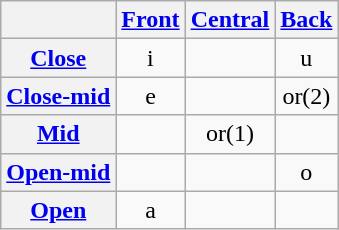<table class="wikitable" style="text-align:center;">
<tr>
<th> </th>
<th><a href='#'>Front</a></th>
<th><a href='#'>Central</a></th>
<th><a href='#'>Back</a></th>
</tr>
<tr>
<th><a href='#'>Close</a></th>
<td>i</td>
<td> </td>
<td>u</td>
</tr>
<tr>
<th><a href='#'>Close-mid</a></th>
<td>e</td>
<td> </td>
<td>or(2)</td>
</tr>
<tr>
<th><a href='#'>Mid</a></th>
<td> </td>
<td>or(1)</td>
<td> </td>
</tr>
<tr>
<th><a href='#'>Open-mid</a></th>
<td> </td>
<td> </td>
<td>o</td>
</tr>
<tr>
<th><a href='#'>Open</a></th>
<td>a</td>
<td> </td>
<td> </td>
</tr>
</table>
